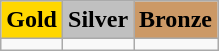<table class="wikitable">
<tr>
<td align=center bgcolor=gold> <strong>Gold</strong></td>
<td align=center bgcolor=silver> <strong>Silver</strong></td>
<td align=center bgcolor=cc9966> <strong>Bronze</strong></td>
</tr>
<tr>
<td></td>
<td></td>
<td></td>
</tr>
</table>
